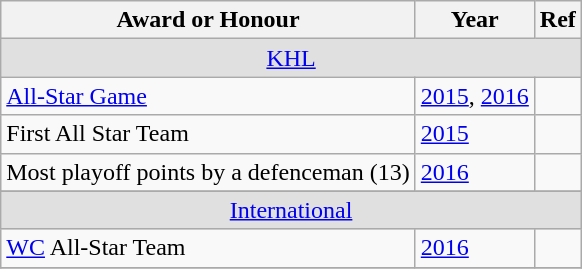<table class="wikitable">
<tr>
<th>Award or Honour</th>
<th>Year</th>
<th>Ref</th>
</tr>
<tr ALIGN="center" bgcolor="#e0e0e0">
<td colspan="3"><a href='#'>KHL</a></td>
</tr>
<tr>
<td><a href='#'>All-Star Game</a></td>
<td><a href='#'>2015</a>, <a href='#'>2016</a></td>
<td></td>
</tr>
<tr>
<td>First All Star Team</td>
<td><a href='#'>2015</a></td>
<td></td>
</tr>
<tr>
<td>Most playoff points by a defenceman (13)</td>
<td><a href='#'>2016</a></td>
<td></td>
</tr>
<tr>
</tr>
<tr ALIGN="center" bgcolor="#e0e0e0">
<td colspan="3"><a href='#'>International</a></td>
</tr>
<tr>
<td><a href='#'>WC</a> All-Star Team</td>
<td><a href='#'>2016</a></td>
<td></td>
</tr>
<tr>
</tr>
</table>
